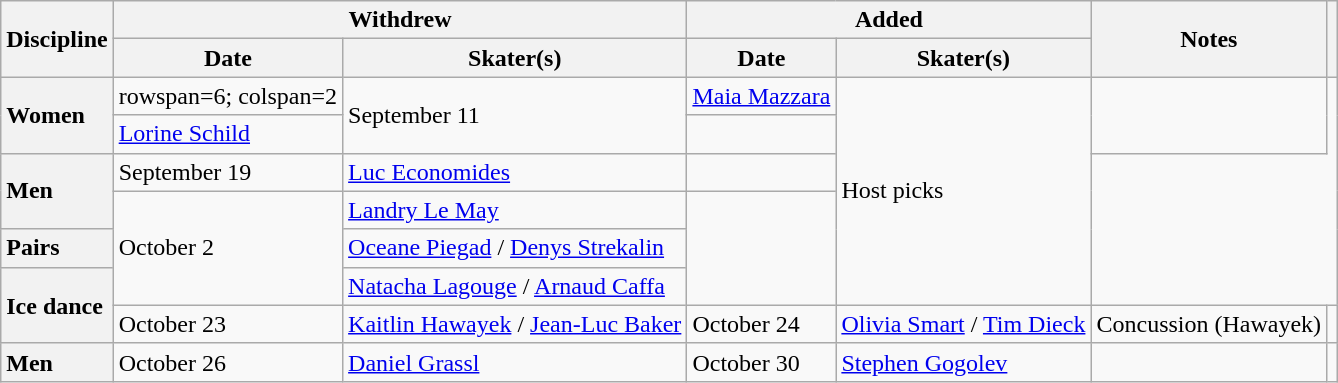<table class="wikitable unsortable">
<tr>
<th scope="col" rowspan=2>Discipline</th>
<th scope="col" colspan=2>Withdrew</th>
<th scope="col" colspan=2>Added</th>
<th scope="col" rowspan=2>Notes</th>
<th scope="col" rowspan=2></th>
</tr>
<tr>
<th>Date</th>
<th>Skater(s)</th>
<th>Date</th>
<th>Skater(s)</th>
</tr>
<tr>
<th scope="row" style="text-align:left" rowspan=2>Women</th>
<td>rowspan=6; colspan=2 </td>
<td rowspan=2>September 11</td>
<td> <a href='#'>Maia Mazzara</a></td>
<td rowspan=6>Host picks</td>
<td rowspan=2></td>
</tr>
<tr>
<td> <a href='#'>Lorine Schild</a></td>
</tr>
<tr>
<th scope="row" style="text-align:left" rowspan=2>Men</th>
<td>September 19</td>
<td> <a href='#'>Luc Economides</a></td>
<td></td>
</tr>
<tr>
<td rowspan=3>October 2</td>
<td> <a href='#'>Landry Le May</a></td>
<td rowspan=3></td>
</tr>
<tr>
<th scope="row" style="text-align:left">Pairs</th>
<td> <a href='#'>Oceane Piegad</a> / <a href='#'>Denys Strekalin</a></td>
</tr>
<tr>
<th scope="row" style="text-align:left" rowspan="2">Ice dance</th>
<td> <a href='#'>Natacha Lagouge</a> / <a href='#'>Arnaud Caffa</a></td>
</tr>
<tr>
<td>October 23</td>
<td> <a href='#'>Kaitlin Hawayek</a> / <a href='#'>Jean-Luc Baker</a></td>
<td>October 24</td>
<td> <a href='#'>Olivia Smart</a> / <a href='#'>Tim Dieck</a></td>
<td>Concussion (Hawayek)</td>
<td></td>
</tr>
<tr>
<th scope="row" style="text-align:left">Men</th>
<td>October 26</td>
<td> <a href='#'>Daniel Grassl</a></td>
<td>October 30</td>
<td> <a href='#'>Stephen Gogolev</a></td>
<td></td>
<td></td>
</tr>
</table>
